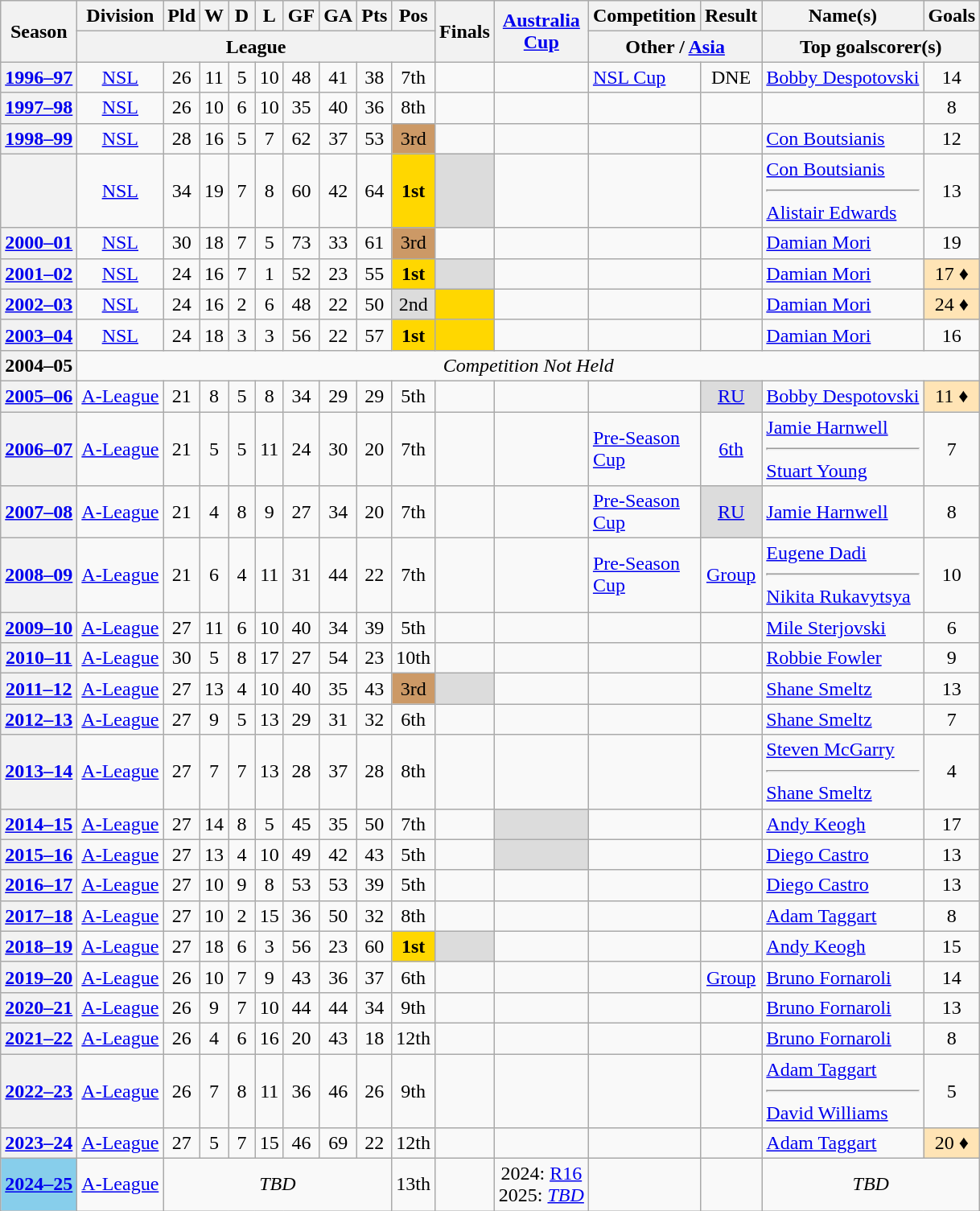<table class="wikitable sortable" style="text-align: center">
<tr>
<th scope="col" rowspan="2">Season</th>
<th scope="col">Division</th>
<th width="15" scope="col">Pld</th>
<th width="15" scope="col">W</th>
<th width="15" scope="col">D</th>
<th width="15" scope="col">L</th>
<th width="15" scope="col">GF</th>
<th width="15" scope="col">GA</th>
<th width="15" scope="col">Pts</th>
<th scope="col">Pos</th>
<th rowspan="2" scope="col">Finals</th>
<th rowspan="2" scope="col"><a href='#'>Australia<br>Cup</a></th>
<th scope="col">Competition</th>
<th scope="col">Result</th>
<th scope="col">Name(s)</th>
<th scope="col">Goals</th>
</tr>
<tr class="unsortable">
<th colspan="9" scope="col">League</th>
<th colspan="2" scope="col">Other / <a href='#'>Asia</a></th>
<th colspan="2" scope="col">Top goalscorer(s)</th>
</tr>
<tr>
<th><a href='#'>1996–97</a></th>
<td><a href='#'>NSL</a></td>
<td>26</td>
<td>11</td>
<td>5</td>
<td>10</td>
<td>48</td>
<td>41</td>
<td>38</td>
<td>7th</td>
<td></td>
<td></td>
<td align=left><a href='#'>NSL Cup</a></td>
<td>DNE</td>
<td align=left><a href='#'>Bobby Despotovski</a></td>
<td>14</td>
</tr>
<tr>
<th><a href='#'>1997–98</a></th>
<td><a href='#'>NSL</a></td>
<td>26</td>
<td>10</td>
<td>6</td>
<td>10</td>
<td>35</td>
<td>40</td>
<td>36</td>
<td>8th</td>
<td></td>
<td></td>
<td></td>
<td></td>
<td align=left></td>
<td>8</td>
</tr>
<tr>
<th><a href='#'>1998–99</a></th>
<td><a href='#'>NSL</a></td>
<td>28</td>
<td>16</td>
<td>5</td>
<td>7</td>
<td>62</td>
<td>37</td>
<td>53</td>
<td bgcolor=#CC9966>3rd</td>
<td></td>
<td></td>
<td></td>
<td></td>
<td align=left><a href='#'>Con Boutsianis</a></td>
<td>12</td>
</tr>
<tr>
<th></th>
<td><a href='#'>NSL</a></td>
<td>34</td>
<td>19</td>
<td>7</td>
<td>8</td>
<td>60</td>
<td>42</td>
<td>64</td>
<td bgcolor=gold><strong>1st</strong></td>
<td bgcolor=#DCDCDC></td>
<td></td>
<td></td>
<td></td>
<td align=left><a href='#'>Con Boutsianis</a><hr><a href='#'>Alistair Edwards</a></td>
<td>13</td>
</tr>
<tr>
<th><a href='#'>2000–01</a></th>
<td><a href='#'>NSL</a></td>
<td>30</td>
<td>18</td>
<td>7</td>
<td>5</td>
<td>73</td>
<td>33</td>
<td>61</td>
<td bgcolor=#CC9966>3rd</td>
<td></td>
<td></td>
<td></td>
<td></td>
<td align=left><a href='#'>Damian Mori</a></td>
<td>19</td>
</tr>
<tr>
<th><a href='#'>2001–02</a></th>
<td><a href='#'>NSL</a></td>
<td>24</td>
<td>16</td>
<td>7</td>
<td>1</td>
<td>52</td>
<td>23</td>
<td>55</td>
<td bgcolor=gold><strong>1st</strong></td>
<td bgcolor=#DCDCDC></td>
<td></td>
<td></td>
<td></td>
<td align=left><a href='#'>Damian Mori</a></td>
<td bgcolor=#FFE4B5>17 ♦</td>
</tr>
<tr>
<th><a href='#'>2002–03</a></th>
<td><a href='#'>NSL</a></td>
<td>24</td>
<td>16</td>
<td>2</td>
<td>6</td>
<td>48</td>
<td>22</td>
<td>50</td>
<td bgcolor=#DCDCDC>2nd</td>
<td bgcolor=gold></td>
<td></td>
<td></td>
<td></td>
<td align=left><a href='#'>Damian Mori</a></td>
<td bgcolor=#FFE4B5>24 ♦</td>
</tr>
<tr>
<th><a href='#'>2003–04</a></th>
<td><a href='#'>NSL</a></td>
<td>24</td>
<td>18</td>
<td>3</td>
<td>3</td>
<td>56</td>
<td>22</td>
<td>57</td>
<td bgcolor=gold><strong>1st</strong></td>
<td bgcolor=gold></td>
<td></td>
<td></td>
<td></td>
<td align=left><a href='#'>Damian Mori</a></td>
<td>16</td>
</tr>
<tr>
<th>2004–05</th>
<td colspan=15><em>Competition Not Held</em></td>
</tr>
<tr>
<th><a href='#'>2005–06</a></th>
<td><a href='#'>A-League</a></td>
<td>21</td>
<td>8</td>
<td>5</td>
<td>8</td>
<td>34</td>
<td>29</td>
<td>29</td>
<td>5th</td>
<td></td>
<td></td>
<td align=left></td>
<td bgcolor=#DCDCDC><a href='#'>RU</a></td>
<td align=left><a href='#'>Bobby Despotovski</a></td>
<td bgcolor=#FFE4B5>11 ♦</td>
</tr>
<tr>
<th><a href='#'>2006–07</a></th>
<td><a href='#'>A-League</a></td>
<td>21</td>
<td>5</td>
<td>5</td>
<td>11</td>
<td>24</td>
<td>30</td>
<td>20</td>
<td>7th</td>
<td></td>
<td></td>
<td align=left><a href='#'>Pre-Season<br>Cup</a></td>
<td><a href='#'>6th</a></td>
<td align=left><a href='#'>Jamie Harnwell</a><hr><a href='#'>Stuart Young</a></td>
<td>7</td>
</tr>
<tr>
<th><a href='#'>2007–08</a></th>
<td><a href='#'>A-League</a></td>
<td>21</td>
<td>4</td>
<td>8</td>
<td>9</td>
<td>27</td>
<td>34</td>
<td>20</td>
<td>7th</td>
<td></td>
<td></td>
<td align=left><a href='#'>Pre-Season<br>Cup</a></td>
<td bgcolor=#DCDCDC><a href='#'>RU</a></td>
<td align=left><a href='#'>Jamie Harnwell</a></td>
<td>8</td>
</tr>
<tr>
<th><a href='#'>2008–09</a></th>
<td><a href='#'>A-League</a></td>
<td>21</td>
<td>6</td>
<td>4</td>
<td>11</td>
<td>31</td>
<td>44</td>
<td>22</td>
<td>7th</td>
<td></td>
<td></td>
<td align=left><a href='#'>Pre-Season<br>Cup</a></td>
<td><a href='#'>Group</a></td>
<td align=left><a href='#'>Eugene Dadi</a><hr><a href='#'>Nikita Rukavytsya</a></td>
<td>10</td>
</tr>
<tr>
<th><a href='#'>2009–10</a></th>
<td><a href='#'>A-League</a></td>
<td>27</td>
<td>11</td>
<td>6</td>
<td>10</td>
<td>40</td>
<td>34</td>
<td>39</td>
<td>5th</td>
<td></td>
<td></td>
<td></td>
<td></td>
<td align=left><a href='#'>Mile Sterjovski</a></td>
<td>6</td>
</tr>
<tr>
<th><a href='#'>2010–11</a></th>
<td><a href='#'>A-League</a></td>
<td>30</td>
<td>5</td>
<td>8</td>
<td>17</td>
<td>27</td>
<td>54</td>
<td>23</td>
<td>10th</td>
<td></td>
<td></td>
<td></td>
<td></td>
<td align=left><a href='#'>Robbie Fowler</a></td>
<td>9</td>
</tr>
<tr>
<th><a href='#'>2011–12</a></th>
<td><a href='#'>A-League</a></td>
<td>27</td>
<td>13</td>
<td>4</td>
<td>10</td>
<td>40</td>
<td>35</td>
<td>43</td>
<td bgcolor=#CC9966>3rd</td>
<td bgcolor=#DCDCDC></td>
<td></td>
<td></td>
<td></td>
<td align=left><a href='#'>Shane Smeltz</a></td>
<td>13</td>
</tr>
<tr>
<th><a href='#'>2012–13</a></th>
<td><a href='#'>A-League</a></td>
<td>27</td>
<td>9</td>
<td>5</td>
<td>13</td>
<td>29</td>
<td>31</td>
<td>32</td>
<td>6th</td>
<td></td>
<td></td>
<td></td>
<td></td>
<td align=left><a href='#'>Shane Smeltz</a></td>
<td>7</td>
</tr>
<tr>
<th><a href='#'>2013–14</a></th>
<td><a href='#'>A-League</a></td>
<td>27</td>
<td>7</td>
<td>7</td>
<td>13</td>
<td>28</td>
<td>37</td>
<td>28</td>
<td>8th</td>
<td></td>
<td></td>
<td></td>
<td></td>
<td align=left><a href='#'>Steven McGarry</a><hr><a href='#'>Shane Smeltz</a></td>
<td>4</td>
</tr>
<tr>
<th><a href='#'>2014–15</a></th>
<td><a href='#'>A-League</a></td>
<td>27</td>
<td>14</td>
<td>8</td>
<td>5</td>
<td>45</td>
<td>35</td>
<td>50</td>
<td>7th</td>
<td></td>
<td bgcolor=#DCDCDC></td>
<td></td>
<td></td>
<td align=left><a href='#'>Andy Keogh</a></td>
<td>17</td>
</tr>
<tr>
<th><a href='#'>2015–16</a></th>
<td><a href='#'>A-League</a></td>
<td>27</td>
<td>13</td>
<td>4</td>
<td>10</td>
<td>49</td>
<td>42</td>
<td>43</td>
<td>5th</td>
<td></td>
<td bgcolor=#DCDCDC></td>
<td></td>
<td></td>
<td align=left><a href='#'>Diego Castro</a></td>
<td>13</td>
</tr>
<tr>
<th><a href='#'>2016–17</a></th>
<td><a href='#'>A-League</a></td>
<td>27</td>
<td>10</td>
<td>9</td>
<td>8</td>
<td>53</td>
<td>53</td>
<td>39</td>
<td>5th</td>
<td></td>
<td></td>
<td></td>
<td></td>
<td align=left><a href='#'>Diego Castro</a></td>
<td>13</td>
</tr>
<tr>
<th><a href='#'>2017–18</a></th>
<td><a href='#'>A-League</a></td>
<td>27</td>
<td>10</td>
<td>2</td>
<td>15</td>
<td>36</td>
<td>50</td>
<td>32</td>
<td>8th</td>
<td></td>
<td></td>
<td></td>
<td></td>
<td align=left><a href='#'>Adam Taggart</a></td>
<td>8</td>
</tr>
<tr>
<th><a href='#'>2018–19</a></th>
<td><a href='#'>A-League</a></td>
<td>27</td>
<td>18</td>
<td>6</td>
<td>3</td>
<td>56</td>
<td>23</td>
<td>60</td>
<td bgcolor=gold><strong>1st</strong></td>
<td bgcolor=#DCDCDC></td>
<td></td>
<td></td>
<td></td>
<td align=left><a href='#'>Andy Keogh</a></td>
<td>15</td>
</tr>
<tr>
<th><a href='#'>2019–20</a></th>
<td><a href='#'>A-League</a></td>
<td>26</td>
<td>10</td>
<td>7</td>
<td>9</td>
<td>43</td>
<td>36</td>
<td>37</td>
<td>6th</td>
<td></td>
<td></td>
<td align=left></td>
<td><a href='#'>Group</a></td>
<td align=left><a href='#'>Bruno Fornaroli</a></td>
<td>14</td>
</tr>
<tr>
<th><a href='#'>2020–21</a></th>
<td><a href='#'>A-League</a></td>
<td>26</td>
<td>9</td>
<td>7</td>
<td>10</td>
<td>44</td>
<td>44</td>
<td>34</td>
<td>9th</td>
<td></td>
<td></td>
<td></td>
<td></td>
<td align=left><a href='#'>Bruno Fornaroli</a></td>
<td>13</td>
</tr>
<tr>
<th><a href='#'>2021–22</a></th>
<td><a href='#'>A-League</a></td>
<td>26</td>
<td>4</td>
<td>6</td>
<td>16</td>
<td>20</td>
<td>43</td>
<td>18</td>
<td>12th</td>
<td></td>
<td></td>
<td></td>
<td></td>
<td align=left><a href='#'>Bruno Fornaroli</a></td>
<td>8</td>
</tr>
<tr>
<th><a href='#'>2022–23</a></th>
<td><a href='#'>A-League</a></td>
<td>26</td>
<td>7</td>
<td>8</td>
<td>11</td>
<td>36</td>
<td>46</td>
<td>26</td>
<td>9th</td>
<td></td>
<td></td>
<td></td>
<td></td>
<td align=left><a href='#'>Adam Taggart</a><hr><a href='#'>David Williams</a></td>
<td>5</td>
</tr>
<tr>
<th><a href='#'>2023–24</a></th>
<td><a href='#'>A-League</a></td>
<td>27</td>
<td>5</td>
<td>7</td>
<td>15</td>
<td>46</td>
<td>69</td>
<td>22</td>
<td>12th</td>
<td></td>
<td></td>
<td></td>
<td></td>
<td align=left><a href='#'>Adam Taggart</a></td>
<td bgcolor=#FFE4B5>20 ♦</td>
</tr>
<tr>
<th style="background:#87ceeb"><a href='#'>2024–25</a></th>
<td><a href='#'>A-League</a></td>
<td colspan=7><em>TBD</em></td>
<td>13th</td>
<td></td>
<td>2024: <a href='#'>R16</a><br>2025: <em><a href='#'>TBD</a></em></td>
<td></td>
<td></td>
<td colspan=2><em>TBD</em></td>
</tr>
</table>
